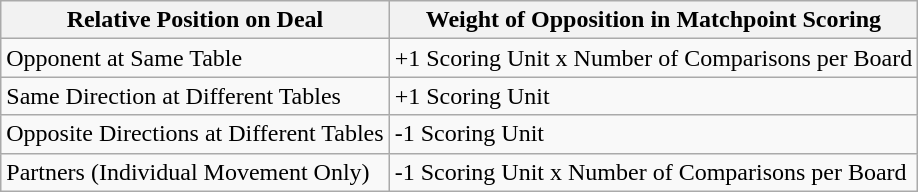<table class="wikitable">
<tr>
<th>Relative Position on Deal</th>
<th>Weight of Opposition in Matchpoint Scoring</th>
</tr>
<tr>
<td>Opponent at Same Table</td>
<td>+1 Scoring Unit x Number of Comparisons per Board</td>
</tr>
<tr>
<td>Same Direction at Different Tables</td>
<td>+1 Scoring Unit</td>
</tr>
<tr>
<td>Opposite Directions at Different Tables</td>
<td>-1 Scoring Unit</td>
</tr>
<tr>
<td>Partners (Individual Movement Only)</td>
<td>-1 Scoring Unit x Number of Comparisons per Board</td>
</tr>
</table>
